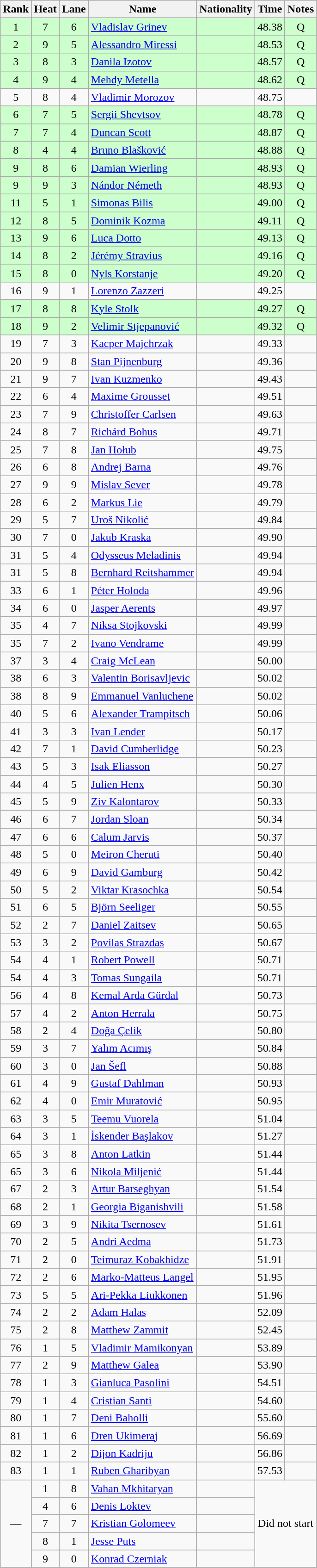<table class="wikitable sortable" style="text-align:center">
<tr>
<th>Rank</th>
<th>Heat</th>
<th>Lane</th>
<th>Name</th>
<th>Nationality</th>
<th>Time</th>
<th>Notes</th>
</tr>
<tr bgcolor=ccffcc>
<td>1</td>
<td>7</td>
<td>6</td>
<td align=left><a href='#'>Vladislav Grinev</a></td>
<td align=left></td>
<td>48.38</td>
<td>Q</td>
</tr>
<tr bgcolor=ccffcc>
<td>2</td>
<td>9</td>
<td>5</td>
<td align=left><a href='#'>Alessandro Miressi</a></td>
<td align=left></td>
<td>48.53</td>
<td>Q</td>
</tr>
<tr bgcolor=ccffcc>
<td>3</td>
<td>8</td>
<td>3</td>
<td align=left><a href='#'>Danila Izotov</a></td>
<td align=left></td>
<td>48.57</td>
<td>Q</td>
</tr>
<tr bgcolor=ccffcc>
<td>4</td>
<td>9</td>
<td>4</td>
<td align=left><a href='#'>Mehdy Metella</a></td>
<td align=left></td>
<td>48.62</td>
<td>Q</td>
</tr>
<tr>
<td>5</td>
<td>8</td>
<td>4</td>
<td align=left><a href='#'>Vladimir Morozov</a></td>
<td align=left></td>
<td>48.75</td>
<td></td>
</tr>
<tr bgcolor=ccffcc>
<td>6</td>
<td>7</td>
<td>5</td>
<td align=left><a href='#'>Sergii Shevtsov</a></td>
<td align=left></td>
<td>48.78</td>
<td>Q</td>
</tr>
<tr bgcolor=ccffcc>
<td>7</td>
<td>7</td>
<td>4</td>
<td align=left><a href='#'>Duncan Scott</a></td>
<td align=left></td>
<td>48.87</td>
<td>Q</td>
</tr>
<tr bgcolor=ccffcc>
<td>8</td>
<td>4</td>
<td>4</td>
<td align=left><a href='#'>Bruno Blašković</a></td>
<td align=left></td>
<td>48.88</td>
<td>Q</td>
</tr>
<tr bgcolor=ccffcc>
<td>9</td>
<td>8</td>
<td>6</td>
<td align=left><a href='#'>Damian Wierling</a></td>
<td align=left></td>
<td>48.93</td>
<td>Q</td>
</tr>
<tr bgcolor=ccffcc>
<td>9</td>
<td>9</td>
<td>3</td>
<td align=left><a href='#'>Nándor Németh</a></td>
<td align=left></td>
<td>48.93</td>
<td>Q</td>
</tr>
<tr bgcolor=ccffcc>
<td>11</td>
<td>5</td>
<td>1</td>
<td align=left><a href='#'>Simonas Bilis</a></td>
<td align=left></td>
<td>49.00</td>
<td>Q</td>
</tr>
<tr bgcolor=ccffcc>
<td>12</td>
<td>8</td>
<td>5</td>
<td align=left><a href='#'>Dominik Kozma</a></td>
<td align=left></td>
<td>49.11</td>
<td>Q</td>
</tr>
<tr bgcolor=ccffcc>
<td>13</td>
<td>9</td>
<td>6</td>
<td align=left><a href='#'>Luca Dotto</a></td>
<td align=left></td>
<td>49.13</td>
<td>Q</td>
</tr>
<tr bgcolor=ccffcc>
<td>14</td>
<td>8</td>
<td>2</td>
<td align=left><a href='#'>Jérémy Stravius</a></td>
<td align=left></td>
<td>49.16</td>
<td>Q</td>
</tr>
<tr bgcolor=ccffcc>
<td>15</td>
<td>8</td>
<td>0</td>
<td align=left><a href='#'>Nyls Korstanje</a></td>
<td align=left></td>
<td>49.20</td>
<td>Q</td>
</tr>
<tr>
<td>16</td>
<td>9</td>
<td>1</td>
<td align=left><a href='#'>Lorenzo Zazzeri</a></td>
<td align=left></td>
<td>49.25</td>
<td></td>
</tr>
<tr bgcolor=ccffcc>
<td>17</td>
<td>8</td>
<td>8</td>
<td align=left><a href='#'>Kyle Stolk</a></td>
<td align=left></td>
<td>49.27</td>
<td>Q</td>
</tr>
<tr bgcolor=ccffcc>
<td>18</td>
<td>9</td>
<td>2</td>
<td align=left><a href='#'>Velimir Stjepanović</a></td>
<td align=left></td>
<td>49.32</td>
<td>Q</td>
</tr>
<tr>
<td>19</td>
<td>7</td>
<td>3</td>
<td align=left><a href='#'>Kacper Majchrzak</a></td>
<td align=left></td>
<td>49.33</td>
<td></td>
</tr>
<tr>
<td>20</td>
<td>9</td>
<td>8</td>
<td align=left><a href='#'>Stan Pijnenburg</a></td>
<td align=left></td>
<td>49.36</td>
<td></td>
</tr>
<tr>
<td>21</td>
<td>9</td>
<td>7</td>
<td align=left><a href='#'>Ivan Kuzmenko</a></td>
<td align=left></td>
<td>49.43</td>
<td></td>
</tr>
<tr>
<td>22</td>
<td>6</td>
<td>4</td>
<td align=left><a href='#'>Maxime Grousset</a></td>
<td align=left></td>
<td>49.51</td>
<td></td>
</tr>
<tr>
<td>23</td>
<td>7</td>
<td>9</td>
<td align=left><a href='#'>Christoffer Carlsen</a></td>
<td align=left></td>
<td>49.63</td>
<td></td>
</tr>
<tr>
<td>24</td>
<td>8</td>
<td>7</td>
<td align=left><a href='#'>Richárd Bohus</a></td>
<td align=left></td>
<td>49.71</td>
<td></td>
</tr>
<tr>
<td>25</td>
<td>7</td>
<td>8</td>
<td align=left><a href='#'>Jan Hołub</a></td>
<td align=left></td>
<td>49.75</td>
<td></td>
</tr>
<tr>
<td>26</td>
<td>6</td>
<td>8</td>
<td align=left><a href='#'>Andrej Barna</a></td>
<td align=left></td>
<td>49.76</td>
<td></td>
</tr>
<tr>
<td>27</td>
<td>9</td>
<td>9</td>
<td align=left><a href='#'>Mislav Sever</a></td>
<td align=left></td>
<td>49.78</td>
<td></td>
</tr>
<tr>
<td>28</td>
<td>6</td>
<td>2</td>
<td align=left><a href='#'>Markus Lie</a></td>
<td align=left></td>
<td>49.79</td>
<td></td>
</tr>
<tr>
<td>29</td>
<td>5</td>
<td>7</td>
<td align=left><a href='#'>Uroš Nikolić</a></td>
<td align=left></td>
<td>49.84</td>
<td></td>
</tr>
<tr>
<td>30</td>
<td>7</td>
<td>0</td>
<td align=left><a href='#'>Jakub Kraska</a></td>
<td align=left></td>
<td>49.90</td>
<td></td>
</tr>
<tr>
<td>31</td>
<td>5</td>
<td>4</td>
<td align=left><a href='#'>Odysseus Meladinis</a></td>
<td align=left></td>
<td>49.94</td>
<td></td>
</tr>
<tr>
<td>31</td>
<td>5</td>
<td>8</td>
<td align=left><a href='#'>Bernhard Reitshammer</a></td>
<td align=left></td>
<td>49.94</td>
<td></td>
</tr>
<tr>
<td>33</td>
<td>6</td>
<td>1</td>
<td align=left><a href='#'>Péter Holoda</a></td>
<td align=left></td>
<td>49.96</td>
<td></td>
</tr>
<tr>
<td>34</td>
<td>6</td>
<td>0</td>
<td align=left><a href='#'>Jasper Aerents</a></td>
<td align=left></td>
<td>49.97</td>
<td></td>
</tr>
<tr>
<td>35</td>
<td>4</td>
<td>7</td>
<td align=left><a href='#'>Niksa Stojkovski</a></td>
<td align=left></td>
<td>49.99</td>
<td></td>
</tr>
<tr>
<td>35</td>
<td>7</td>
<td>2</td>
<td align=left><a href='#'>Ivano Vendrame</a></td>
<td align=left></td>
<td>49.99</td>
<td></td>
</tr>
<tr>
<td>37</td>
<td>3</td>
<td>4</td>
<td align=left><a href='#'>Craig McLean</a></td>
<td align=left></td>
<td>50.00</td>
<td></td>
</tr>
<tr>
<td>38</td>
<td>6</td>
<td>3</td>
<td align=left><a href='#'>Valentin Borisavljevic</a></td>
<td align=left></td>
<td>50.02</td>
<td></td>
</tr>
<tr>
<td>38</td>
<td>8</td>
<td>9</td>
<td align=left><a href='#'>Emmanuel Vanluchene</a></td>
<td align=left></td>
<td>50.02</td>
<td></td>
</tr>
<tr>
<td>40</td>
<td>5</td>
<td>6</td>
<td align=left><a href='#'>Alexander Trampitsch</a></td>
<td align=left></td>
<td>50.06</td>
<td></td>
</tr>
<tr>
<td>41</td>
<td>3</td>
<td>3</td>
<td align=left><a href='#'>Ivan Lenđer</a></td>
<td align=left></td>
<td>50.17</td>
<td></td>
</tr>
<tr>
<td>42</td>
<td>7</td>
<td>1</td>
<td align=left><a href='#'>David Cumberlidge</a></td>
<td align=left></td>
<td>50.23</td>
<td></td>
</tr>
<tr>
<td>43</td>
<td>5</td>
<td>3</td>
<td align=left><a href='#'>Isak Eliasson</a></td>
<td align=left></td>
<td>50.27</td>
<td></td>
</tr>
<tr>
<td>44</td>
<td>4</td>
<td>5</td>
<td align=left><a href='#'>Julien Henx</a></td>
<td align=left></td>
<td>50.30</td>
<td></td>
</tr>
<tr>
<td>45</td>
<td>5</td>
<td>9</td>
<td align=left><a href='#'>Ziv Kalontarov</a></td>
<td align=left></td>
<td>50.33</td>
<td></td>
</tr>
<tr>
<td>46</td>
<td>6</td>
<td>7</td>
<td align=left><a href='#'>Jordan Sloan</a></td>
<td align=left></td>
<td>50.34</td>
<td></td>
</tr>
<tr>
<td>47</td>
<td>6</td>
<td>6</td>
<td align=left><a href='#'>Calum Jarvis</a></td>
<td align=left></td>
<td>50.37</td>
<td></td>
</tr>
<tr>
<td>48</td>
<td>5</td>
<td>0</td>
<td align=left><a href='#'>Meiron Cheruti</a></td>
<td align=left></td>
<td>50.40</td>
<td></td>
</tr>
<tr>
<td>49</td>
<td>6</td>
<td>9</td>
<td align=left><a href='#'>David Gamburg</a></td>
<td align=left></td>
<td>50.42</td>
<td></td>
</tr>
<tr>
<td>50</td>
<td>5</td>
<td>2</td>
<td align=left><a href='#'>Viktar Krasochka</a></td>
<td align=left></td>
<td>50.54</td>
<td></td>
</tr>
<tr>
<td>51</td>
<td>6</td>
<td>5</td>
<td align=left><a href='#'>Björn Seeliger</a></td>
<td align=left></td>
<td>50.55</td>
<td></td>
</tr>
<tr>
<td>52</td>
<td>2</td>
<td>7</td>
<td align=left><a href='#'>Daniel Zaitsev</a></td>
<td align=left></td>
<td>50.65</td>
<td></td>
</tr>
<tr>
<td>53</td>
<td>3</td>
<td>2</td>
<td align=left><a href='#'>Povilas Strazdas</a></td>
<td align=left></td>
<td>50.67</td>
<td></td>
</tr>
<tr>
<td>54</td>
<td>4</td>
<td>1</td>
<td align=left><a href='#'>Robert Powell</a></td>
<td align=left></td>
<td>50.71</td>
<td></td>
</tr>
<tr>
<td>54</td>
<td>4</td>
<td>3</td>
<td align=left><a href='#'>Tomas Sungaila</a></td>
<td align=left></td>
<td>50.71</td>
<td></td>
</tr>
<tr>
<td>56</td>
<td>4</td>
<td>8</td>
<td align=left><a href='#'>Kemal Arda Gürdal</a></td>
<td align=left></td>
<td>50.73</td>
<td></td>
</tr>
<tr>
<td>57</td>
<td>4</td>
<td>2</td>
<td align=left><a href='#'>Anton Herrala</a></td>
<td align=left></td>
<td>50.75</td>
<td></td>
</tr>
<tr>
<td>58</td>
<td>2</td>
<td>4</td>
<td align=left><a href='#'>Doğa Çelik</a></td>
<td align=left></td>
<td>50.80</td>
<td></td>
</tr>
<tr>
<td>59</td>
<td>3</td>
<td>7</td>
<td align=left><a href='#'>Yalım Acımış</a></td>
<td align=left></td>
<td>50.84</td>
<td></td>
</tr>
<tr>
<td>60</td>
<td>3</td>
<td>0</td>
<td align=left><a href='#'>Jan Šefl</a></td>
<td align=left></td>
<td>50.88</td>
<td></td>
</tr>
<tr>
<td>61</td>
<td>4</td>
<td>9</td>
<td align=left><a href='#'>Gustaf Dahlman</a></td>
<td align=left></td>
<td>50.93</td>
<td></td>
</tr>
<tr>
<td>62</td>
<td>4</td>
<td>0</td>
<td align=left><a href='#'>Emir Muratović</a></td>
<td align=left></td>
<td>50.95</td>
<td></td>
</tr>
<tr>
<td>63</td>
<td>3</td>
<td>5</td>
<td align=left><a href='#'>Teemu Vuorela</a></td>
<td align=left></td>
<td>51.04</td>
<td></td>
</tr>
<tr>
<td>64</td>
<td>3</td>
<td>1</td>
<td align=left><a href='#'>İskender Başlakov</a></td>
<td align=left></td>
<td>51.27</td>
<td></td>
</tr>
<tr>
<td>65</td>
<td>3</td>
<td>8</td>
<td align=left><a href='#'>Anton Latkin</a></td>
<td align=left></td>
<td>51.44</td>
<td></td>
</tr>
<tr>
<td>65</td>
<td>3</td>
<td>6</td>
<td align=left><a href='#'>Nikola Miljenić</a></td>
<td align=left></td>
<td>51.44</td>
<td></td>
</tr>
<tr>
<td>67</td>
<td>2</td>
<td>3</td>
<td align=left><a href='#'>Artur Barseghyan</a></td>
<td align=left></td>
<td>51.54</td>
<td></td>
</tr>
<tr>
<td>68</td>
<td>2</td>
<td>1</td>
<td align=left><a href='#'>Georgia Biganishvili</a></td>
<td align=left></td>
<td>51.58</td>
<td></td>
</tr>
<tr>
<td>69</td>
<td>3</td>
<td>9</td>
<td align=left><a href='#'>Nikita Tsernosev</a></td>
<td align=left></td>
<td>51.61</td>
<td></td>
</tr>
<tr>
<td>70</td>
<td>2</td>
<td>5</td>
<td align=left><a href='#'>Andri Aedma</a></td>
<td align=left></td>
<td>51.73</td>
<td></td>
</tr>
<tr>
<td>71</td>
<td>2</td>
<td>0</td>
<td align=left><a href='#'>Teimuraz Kobakhidze</a></td>
<td align=left></td>
<td>51.91</td>
<td></td>
</tr>
<tr>
<td>72</td>
<td>2</td>
<td>6</td>
<td align=left><a href='#'>Marko-Matteus Langel</a></td>
<td align=left></td>
<td>51.95</td>
<td></td>
</tr>
<tr>
<td>73</td>
<td>5</td>
<td>5</td>
<td align=left><a href='#'>Ari-Pekka Liukkonen</a></td>
<td align=left></td>
<td>51.96</td>
<td></td>
</tr>
<tr>
<td>74</td>
<td>2</td>
<td>2</td>
<td align=left><a href='#'>Adam Halas</a></td>
<td align=left></td>
<td>52.09</td>
<td></td>
</tr>
<tr>
<td>75</td>
<td>2</td>
<td>8</td>
<td align=left><a href='#'>Matthew Zammit</a></td>
<td align=left></td>
<td>52.45</td>
<td></td>
</tr>
<tr>
<td>76</td>
<td>1</td>
<td>5</td>
<td align=left><a href='#'>Vladimir Mamikonyan</a></td>
<td align=left></td>
<td>53.89</td>
<td></td>
</tr>
<tr>
<td>77</td>
<td>2</td>
<td>9</td>
<td align=left><a href='#'>Matthew Galea</a></td>
<td align=left></td>
<td>53.90</td>
<td></td>
</tr>
<tr>
<td>78</td>
<td>1</td>
<td>3</td>
<td align=left><a href='#'>Gianluca Pasolini</a></td>
<td align=left></td>
<td>54.51</td>
<td></td>
</tr>
<tr>
<td>79</td>
<td>1</td>
<td>4</td>
<td align=left><a href='#'>Cristian Santi</a></td>
<td align=left></td>
<td>54.60</td>
<td></td>
</tr>
<tr>
<td>80</td>
<td>1</td>
<td>7</td>
<td align=left><a href='#'>Deni Baholli</a></td>
<td align=left></td>
<td>55.60</td>
<td></td>
</tr>
<tr>
<td>81</td>
<td>1</td>
<td>6</td>
<td align=left><a href='#'>Dren Ukimeraj</a></td>
<td align=left></td>
<td>56.69</td>
<td></td>
</tr>
<tr>
<td>82</td>
<td>1</td>
<td>2</td>
<td align=left><a href='#'>Dijon Kadriju</a></td>
<td align=left></td>
<td>56.86</td>
<td></td>
</tr>
<tr>
<td>83</td>
<td>1</td>
<td>1</td>
<td align=left><a href='#'>Ruben Gharibyan</a></td>
<td align=left></td>
<td>57.53</td>
<td></td>
</tr>
<tr>
<td rowspan=5>—</td>
<td>1</td>
<td>8</td>
<td align=left><a href='#'>Vahan Mkhitaryan</a></td>
<td align=left></td>
<td colspan=2 rowspan=5>Did not start</td>
</tr>
<tr>
<td>4</td>
<td>6</td>
<td align=left><a href='#'>Denis Loktev</a></td>
<td align=left></td>
</tr>
<tr>
<td>7</td>
<td>7</td>
<td align=left><a href='#'>Kristian Golomeev</a></td>
<td align=left></td>
</tr>
<tr>
<td>8</td>
<td>1</td>
<td align=left><a href='#'>Jesse Puts</a></td>
<td align=left></td>
</tr>
<tr>
<td>9</td>
<td>0</td>
<td align=left><a href='#'>Konrad Czerniak</a></td>
<td align=left></td>
</tr>
</table>
